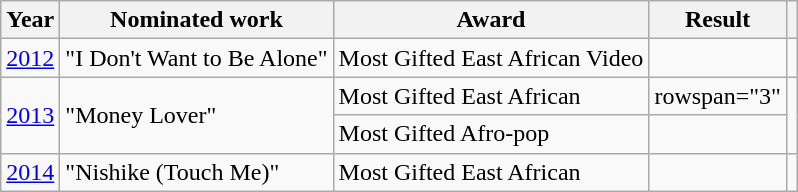<table class ="wikitable">
<tr>
<th>Year</th>
<th>Nominated work</th>
<th>Award</th>
<th>Result</th>
<th></th>
</tr>
<tr>
<td><a href='#'>2012</a></td>
<td>"I Don't Want to Be Alone" </td>
<td>Most Gifted East African Video</td>
<td></td>
<td></td>
</tr>
<tr>
<td rowspan="2"><a href='#'>2013</a></td>
<td rowspan="2">"Money Lover"</td>
<td>Most Gifted East African</td>
<td>rowspan="3" </td>
<td rowspan="2"></td>
</tr>
<tr>
<td>Most Gifted Afro-pop</td>
</tr>
<tr>
<td><a href='#'>2014</a></td>
<td>"Nishike (Touch Me)"</td>
<td>Most Gifted East African</td>
<td></td>
</tr>
</table>
